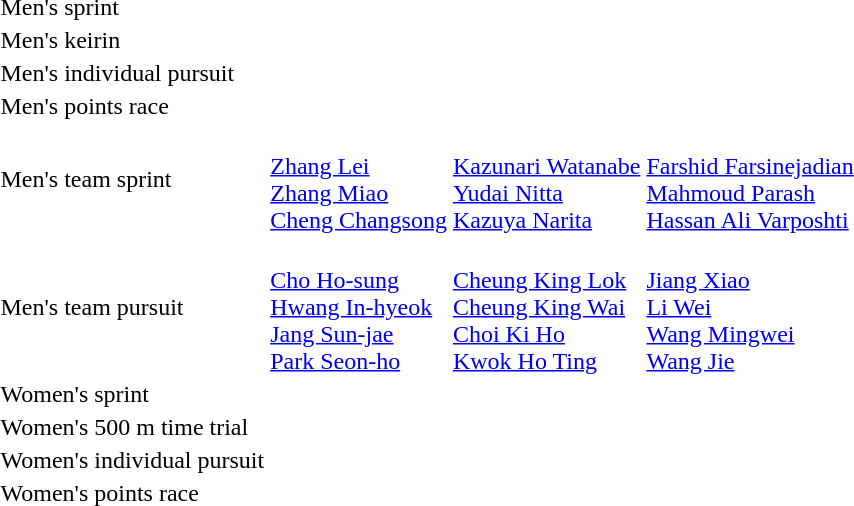<table>
<tr>
<td>Men's sprint<br></td>
<td></td>
<td></td>
<td></td>
</tr>
<tr>
<td>Men's keirin<br></td>
<td></td>
<td></td>
<td></td>
</tr>
<tr>
<td>Men's individual pursuit<br></td>
<td></td>
<td></td>
<td></td>
</tr>
<tr>
<td>Men's points race<br></td>
<td></td>
<td></td>
<td></td>
</tr>
<tr>
<td>Men's team sprint<br></td>
<td><br><a href='#'>Zhang Lei</a><br><a href='#'>Zhang Miao</a><br><a href='#'>Cheng Changsong</a></td>
<td><br><a href='#'>Kazunari Watanabe</a><br><a href='#'>Yudai Nitta</a><br><a href='#'>Kazuya Narita</a></td>
<td><br><a href='#'>Farshid Farsinejadian</a><br><a href='#'>Mahmoud Parash</a><br><a href='#'>Hassan Ali Varposhti</a></td>
</tr>
<tr>
<td>Men's team pursuit<br></td>
<td><br><a href='#'>Cho Ho-sung</a><br><a href='#'>Hwang In-hyeok</a><br><a href='#'>Jang Sun-jae</a><br><a href='#'>Park Seon-ho</a></td>
<td><br><a href='#'>Cheung King Lok</a><br><a href='#'>Cheung King Wai</a><br><a href='#'>Choi Ki Ho</a><br><a href='#'>Kwok Ho Ting</a></td>
<td><br><a href='#'>Jiang Xiao</a><br><a href='#'>Li Wei</a><br><a href='#'>Wang Mingwei</a><br><a href='#'>Wang Jie</a></td>
</tr>
<tr>
<td>Women's sprint<br></td>
<td></td>
<td></td>
<td></td>
</tr>
<tr>
<td>Women's 500 m time trial<br></td>
<td></td>
<td></td>
<td></td>
</tr>
<tr>
<td>Women's individual pursuit<br></td>
<td></td>
<td></td>
<td></td>
</tr>
<tr>
<td>Women's points race<br></td>
<td></td>
<td></td>
<td></td>
</tr>
</table>
